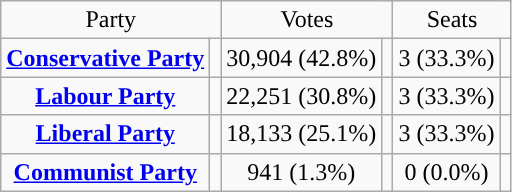<table class=wikitable style="text-align:center;">
<tr>
<td colspan=2>Party</td>
<td colspan=2>Votes</td>
<td colspan=2>Seats</td>
</tr>
<tr>
<td><strong><a href='#'>Conservative Party</a></strong></td>
<td style="background:"></td>
<td>30,904 (42.8%)</td>
<td></td>
<td>3 (33.3%)</td>
<td></td>
</tr>
<tr>
<td><strong><a href='#'>Labour Party</a></strong></td>
<td style="background:"></td>
<td>22,251 (30.8%)</td>
<td></td>
<td>3 (33.3%)</td>
<td></td>
</tr>
<tr>
<td><strong><a href='#'>Liberal Party</a></strong></td>
<td style="background:"></td>
<td>18,133 (25.1%)</td>
<td></td>
<td>3 (33.3%)</td>
<td></td>
</tr>
<tr>
<td><strong><a href='#'>Communist Party</a></strong></td>
<td style="background:"></td>
<td>941 (1.3%)</td>
<td></td>
<td>0 (0.0%)</td>
<td></td>
</tr>
</table>
